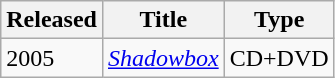<table class="wikitable">
<tr>
<th>Released</th>
<th>Title</th>
<th>Type</th>
</tr>
<tr>
<td>2005</td>
<td><em><a href='#'>Shadowbox</a></em></td>
<td>CD+DVD</td>
</tr>
</table>
